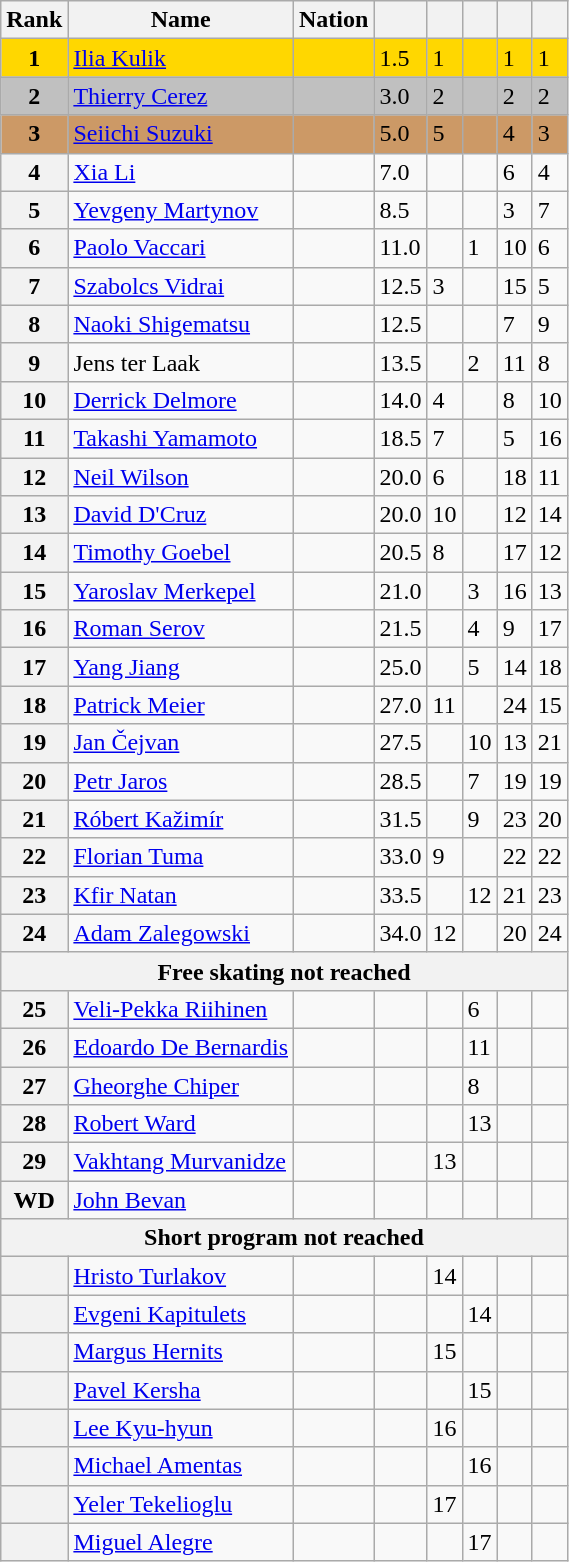<table class="wikitable sortable">
<tr>
<th>Rank</th>
<th>Name</th>
<th>Nation</th>
<th></th>
<th></th>
<th></th>
<th></th>
<th></th>
</tr>
<tr bgcolor=gold>
<td align=center><strong>1</strong></td>
<td><a href='#'>Ilia Kulik</a></td>
<td></td>
<td>1.5</td>
<td>1</td>
<td></td>
<td>1</td>
<td>1</td>
</tr>
<tr bgcolor=silver>
<td align=center><strong>2</strong></td>
<td><a href='#'>Thierry Cerez</a></td>
<td></td>
<td>3.0</td>
<td>2</td>
<td></td>
<td>2</td>
<td>2</td>
</tr>
<tr bgcolor=cc9966>
<td align=center><strong>3</strong></td>
<td><a href='#'>Seiichi Suzuki</a></td>
<td></td>
<td>5.0</td>
<td>5</td>
<td></td>
<td>4</td>
<td>3</td>
</tr>
<tr>
<th>4</th>
<td><a href='#'>Xia Li</a></td>
<td></td>
<td>7.0</td>
<td></td>
<td></td>
<td>6</td>
<td>4</td>
</tr>
<tr>
<th>5</th>
<td><a href='#'>Yevgeny Martynov</a></td>
<td></td>
<td>8.5</td>
<td></td>
<td></td>
<td>3</td>
<td>7</td>
</tr>
<tr>
<th>6</th>
<td><a href='#'>Paolo Vaccari</a></td>
<td></td>
<td>11.0</td>
<td></td>
<td>1</td>
<td>10</td>
<td>6</td>
</tr>
<tr>
<th>7</th>
<td><a href='#'>Szabolcs Vidrai</a></td>
<td></td>
<td>12.5</td>
<td>3</td>
<td></td>
<td>15</td>
<td>5</td>
</tr>
<tr>
<th>8</th>
<td><a href='#'>Naoki Shigematsu</a></td>
<td></td>
<td>12.5</td>
<td></td>
<td></td>
<td>7</td>
<td>9</td>
</tr>
<tr>
<th>9</th>
<td>Jens ter Laak</td>
<td></td>
<td>13.5</td>
<td></td>
<td>2</td>
<td>11</td>
<td>8</td>
</tr>
<tr>
<th>10</th>
<td><a href='#'>Derrick Delmore</a></td>
<td></td>
<td>14.0</td>
<td>4</td>
<td></td>
<td>8</td>
<td>10</td>
</tr>
<tr>
<th>11</th>
<td><a href='#'>Takashi Yamamoto</a></td>
<td></td>
<td>18.5</td>
<td>7</td>
<td></td>
<td>5</td>
<td>16</td>
</tr>
<tr>
<th>12</th>
<td><a href='#'>Neil Wilson</a></td>
<td></td>
<td>20.0</td>
<td>6</td>
<td></td>
<td>18</td>
<td>11</td>
</tr>
<tr>
<th>13</th>
<td><a href='#'>David D'Cruz</a></td>
<td></td>
<td>20.0</td>
<td>10</td>
<td></td>
<td>12</td>
<td>14</td>
</tr>
<tr>
<th>14</th>
<td><a href='#'>Timothy Goebel</a></td>
<td></td>
<td>20.5</td>
<td>8</td>
<td></td>
<td>17</td>
<td>12</td>
</tr>
<tr>
<th>15</th>
<td><a href='#'>Yaroslav Merkepel</a></td>
<td></td>
<td>21.0</td>
<td></td>
<td>3</td>
<td>16</td>
<td>13</td>
</tr>
<tr>
<th>16</th>
<td><a href='#'>Roman Serov</a></td>
<td></td>
<td>21.5</td>
<td></td>
<td>4</td>
<td>9</td>
<td>17</td>
</tr>
<tr>
<th>17</th>
<td><a href='#'>Yang Jiang</a></td>
<td></td>
<td>25.0</td>
<td></td>
<td>5</td>
<td>14</td>
<td>18</td>
</tr>
<tr>
<th>18</th>
<td><a href='#'>Patrick Meier</a></td>
<td></td>
<td>27.0</td>
<td>11</td>
<td></td>
<td>24</td>
<td>15</td>
</tr>
<tr>
<th>19</th>
<td><a href='#'>Jan Čejvan</a></td>
<td></td>
<td>27.5</td>
<td></td>
<td>10</td>
<td>13</td>
<td>21</td>
</tr>
<tr>
<th>20</th>
<td><a href='#'>Petr Jaros</a></td>
<td></td>
<td>28.5</td>
<td></td>
<td>7</td>
<td>19</td>
<td>19</td>
</tr>
<tr>
<th>21</th>
<td><a href='#'>Róbert Kažimír</a></td>
<td></td>
<td>31.5</td>
<td></td>
<td>9</td>
<td>23</td>
<td>20</td>
</tr>
<tr>
<th>22</th>
<td><a href='#'>Florian Tuma</a></td>
<td></td>
<td>33.0</td>
<td>9</td>
<td></td>
<td>22</td>
<td>22</td>
</tr>
<tr>
<th>23</th>
<td><a href='#'>Kfir Natan</a></td>
<td></td>
<td>33.5</td>
<td></td>
<td>12</td>
<td>21</td>
<td>23</td>
</tr>
<tr>
<th>24</th>
<td><a href='#'>Adam Zalegowski</a></td>
<td></td>
<td>34.0</td>
<td>12</td>
<td></td>
<td>20</td>
<td>24</td>
</tr>
<tr>
<th colspan=8>Free skating not reached</th>
</tr>
<tr>
<th>25</th>
<td><a href='#'>Veli-Pekka Riihinen</a></td>
<td></td>
<td></td>
<td></td>
<td>6</td>
<td></td>
<td></td>
</tr>
<tr>
<th>26</th>
<td><a href='#'>Edoardo De Bernardis</a></td>
<td></td>
<td></td>
<td></td>
<td>11</td>
<td></td>
<td></td>
</tr>
<tr>
<th>27</th>
<td><a href='#'>Gheorghe Chiper</a></td>
<td></td>
<td></td>
<td></td>
<td>8</td>
<td></td>
<td></td>
</tr>
<tr>
<th>28</th>
<td><a href='#'>Robert Ward</a></td>
<td></td>
<td></td>
<td></td>
<td>13</td>
<td></td>
<td></td>
</tr>
<tr>
<th>29</th>
<td><a href='#'>Vakhtang Murvanidze</a></td>
<td></td>
<td></td>
<td>13</td>
<td></td>
<td></td>
<td></td>
</tr>
<tr>
<th>WD</th>
<td><a href='#'>John Bevan</a></td>
<td></td>
<td></td>
<td></td>
<td></td>
<td></td>
<td></td>
</tr>
<tr>
<th colspan=8>Short program not reached</th>
</tr>
<tr>
<th></th>
<td><a href='#'>Hristo Turlakov</a></td>
<td></td>
<td></td>
<td>14</td>
<td></td>
<td></td>
<td></td>
</tr>
<tr>
<th></th>
<td><a href='#'>Evgeni Kapitulets</a></td>
<td></td>
<td></td>
<td></td>
<td>14</td>
<td></td>
<td></td>
</tr>
<tr>
<th></th>
<td><a href='#'>Margus Hernits</a></td>
<td></td>
<td></td>
<td>15</td>
<td></td>
<td></td>
<td></td>
</tr>
<tr>
<th></th>
<td><a href='#'>Pavel Kersha</a></td>
<td></td>
<td></td>
<td></td>
<td>15</td>
<td></td>
<td></td>
</tr>
<tr>
<th></th>
<td><a href='#'>Lee Kyu-hyun</a></td>
<td></td>
<td></td>
<td>16</td>
<td></td>
<td></td>
<td></td>
</tr>
<tr>
<th></th>
<td><a href='#'>Michael Amentas</a></td>
<td></td>
<td></td>
<td></td>
<td>16</td>
<td></td>
<td></td>
</tr>
<tr>
<th></th>
<td><a href='#'>Yeler Tekelioglu</a></td>
<td></td>
<td></td>
<td>17</td>
<td></td>
<td></td>
<td></td>
</tr>
<tr>
<th></th>
<td><a href='#'>Miguel Alegre</a></td>
<td></td>
<td></td>
<td></td>
<td>17</td>
<td></td>
<td></td>
</tr>
</table>
